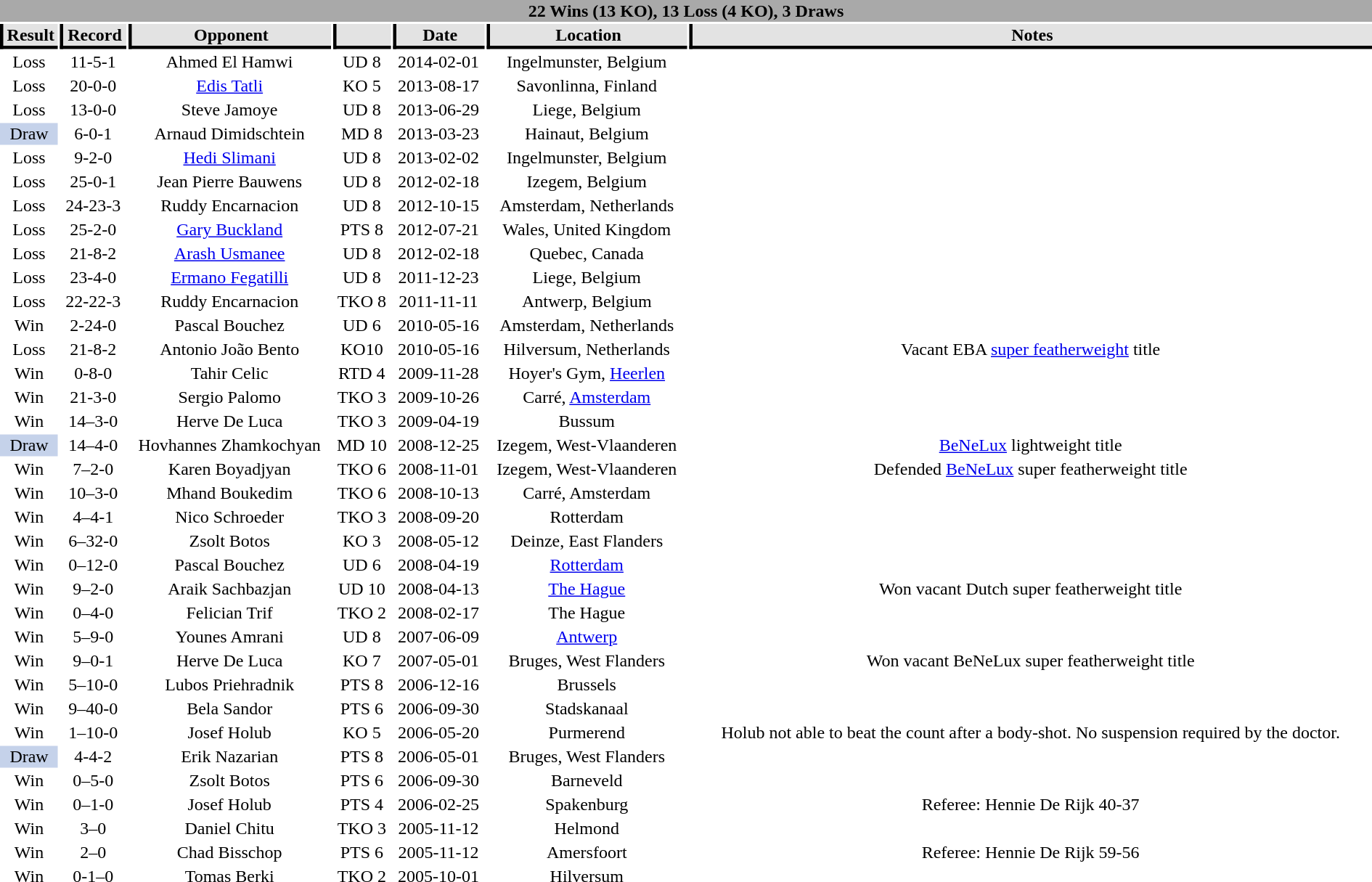<table class="toccolours" width=100% style="clear:both; margin:1.5em auto; text-align:center;">
<tr>
<th colspan=7 style="background:#A9A9A9"><span><strong>22 Wins</strong> (13 KO), <strong>13 Loss</strong> (4 KO), <strong>3 Draws</strong></span></th>
</tr>
<tr>
<th style="border-style: none none solid solid; background: #e3e3e3"><strong>Result</strong></th>
<th style="border-style: none none solid solid; background: #e3e3e3"><strong>Record</strong></th>
<th style="border-style: none none solid solid; background: #e3e3e3"><strong>Opponent</strong></th>
<th style="border-style: none none solid solid; background: #e3e3e3"></th>
<th style="border-style: none none solid solid; background: #e3e3e3"><strong>Date</strong></th>
<th style="border-style: none none solid solid; background: #e3e3e3"><strong>Location</strong></th>
<th style="border-style: none none solid solid; background: #e3e3e3"><strong>Notes</strong></th>
</tr>
<tr>
<td>Loss</td>
<td>11-5-1</td>
<td> Ahmed El Hamwi</td>
<td>UD 8</td>
<td align="center">2014-02-01</td>
<td> Ingelmunster, Belgium</td>
<td></td>
</tr>
<tr>
<td>Loss</td>
<td>20-0-0</td>
<td> <a href='#'>Edis Tatli</a></td>
<td>KO 5</td>
<td align="center">2013-08-17</td>
<td> Savonlinna, Finland</td>
<td></td>
</tr>
<tr>
<td>Loss</td>
<td>13-0-0</td>
<td> Steve Jamoye</td>
<td>UD 8</td>
<td align="center">2013-06-29</td>
<td> Liege, Belgium</td>
<td></td>
</tr>
<tr>
<td style="background: #c5d2ea">Draw</td>
<td>6-0-1</td>
<td> Arnaud Dimidschtein</td>
<td>MD 8</td>
<td align="center">2013-03-23</td>
<td> Hainaut, Belgium</td>
<td></td>
</tr>
<tr>
<td>Loss</td>
<td>9-2-0</td>
<td> <a href='#'>Hedi Slimani</a></td>
<td>UD 8</td>
<td align="center">2013-02-02</td>
<td> Ingelmunster, Belgium</td>
<td></td>
</tr>
<tr>
<td>Loss</td>
<td>25-0-1</td>
<td> Jean Pierre Bauwens</td>
<td>UD 8</td>
<td align="center">2012-02-18</td>
<td> Izegem, Belgium</td>
<td></td>
</tr>
<tr>
<td>Loss</td>
<td>24-23-3</td>
<td> Ruddy Encarnacion</td>
<td>UD 8</td>
<td align="center">2012-10-15</td>
<td> Amsterdam, Netherlands</td>
<td></td>
</tr>
<tr>
<td>Loss</td>
<td>25-2-0</td>
<td> <a href='#'>Gary Buckland</a></td>
<td>PTS 8</td>
<td align="center">2012-07-21</td>
<td> Wales, United Kingdom</td>
<td></td>
</tr>
<tr>
<td>Loss</td>
<td>21-8-2</td>
<td> <a href='#'>Arash Usmanee</a></td>
<td>UD 8</td>
<td align="center">2012-02-18</td>
<td> Quebec, Canada</td>
<td></td>
</tr>
<tr>
<td>Loss</td>
<td>23-4-0</td>
<td> <a href='#'>Ermano Fegatilli</a></td>
<td>UD 8</td>
<td align="center">2011-12-23</td>
<td> Liege, Belgium</td>
<td></td>
</tr>
<tr>
<td>Loss</td>
<td>22-22-3</td>
<td> Ruddy Encarnacion</td>
<td>TKO 8</td>
<td align="center">2011-11-11</td>
<td> Antwerp, Belgium</td>
<td></td>
</tr>
<tr>
<td>Win</td>
<td>2-24-0</td>
<td> Pascal Bouchez</td>
<td>UD 6</td>
<td align="center">2010-05-16</td>
<td> Amsterdam, Netherlands</td>
<td></td>
</tr>
<tr>
<td>Loss</td>
<td>21-8-2</td>
<td> Antonio João Bento</td>
<td>KO10</td>
<td align="center">2010-05-16</td>
<td> Hilversum, Netherlands</td>
<td>Vacant EBA <a href='#'>super featherweight</a> title</td>
</tr>
<tr>
<td>Win</td>
<td>0-8-0</td>
<td> Tahir Celic</td>
<td>RTD 4</td>
<td align="center">2009-11-28</td>
<td> Hoyer's Gym, <a href='#'>Heerlen</a></td>
<td></td>
</tr>
<tr>
<td>Win</td>
<td>21-3-0</td>
<td> Sergio Palomo</td>
<td>TKO 3</td>
<td align="center">2009-10-26</td>
<td> Carré, <a href='#'>Amsterdam</a></td>
<td></td>
</tr>
<tr>
<td>Win</td>
<td>14–3-0</td>
<td> Herve De Luca</td>
<td>TKO 3</td>
<td align="center">2009-04-19</td>
<td> Bussum</td>
<td></td>
</tr>
<tr>
<td style="background: #c5d2ea">Draw</td>
<td>14–4-0</td>
<td> Hovhannes Zhamkochyan</td>
<td>MD 10</td>
<td align="center">2008-12-25</td>
<td> Izegem, West-Vlaanderen</td>
<td><a href='#'>BeNeLux</a> lightweight title</td>
</tr>
<tr>
<td>Win</td>
<td>7–2-0</td>
<td> Karen Boyadjyan</td>
<td>TKO 6</td>
<td align="center">2008-11-01</td>
<td> Izegem, West-Vlaanderen</td>
<td>Defended <a href='#'>BeNeLux</a> super featherweight title</td>
</tr>
<tr>
<td>Win</td>
<td>10–3-0</td>
<td> Mhand Boukedim</td>
<td>TKO 6</td>
<td align="center">2008-10-13</td>
<td> Carré, Amsterdam</td>
<td align="center"></td>
</tr>
<tr>
<td>Win</td>
<td>4–4-1</td>
<td> Nico Schroeder</td>
<td>TKO 3</td>
<td align="center">2008-09-20</td>
<td> Rotterdam</td>
<td></td>
</tr>
<tr>
<td>Win</td>
<td>6–32-0</td>
<td> Zsolt Botos</td>
<td>KO 3</td>
<td align="center">2008-05-12</td>
<td> Deinze, East Flanders</td>
<td></td>
</tr>
<tr>
<td>Win</td>
<td>0–12-0</td>
<td> Pascal Bouchez</td>
<td>UD 6</td>
<td align="center">2008-04-19</td>
<td> <a href='#'>Rotterdam</a></td>
<td></td>
</tr>
<tr>
<td>Win</td>
<td>9–2-0</td>
<td> Araik Sachbazjan</td>
<td>UD 10</td>
<td align="center">2008-04-13</td>
<td> <a href='#'>The Hague</a></td>
<td>Won vacant Dutch super featherweight title</td>
</tr>
<tr>
<td>Win</td>
<td>0–4-0</td>
<td> Felician Trif</td>
<td>TKO 2</td>
<td align="center">2008-02-17</td>
<td> The Hague</td>
<td></td>
</tr>
<tr>
<td>Win</td>
<td>5–9-0</td>
<td> Younes Amrani</td>
<td>UD 8</td>
<td align="center">2007-06-09</td>
<td> <a href='#'>Antwerp</a></td>
<td></td>
</tr>
<tr>
<td>Win</td>
<td>9–0-1</td>
<td> Herve De Luca</td>
<td>KO 7</td>
<td align="center">2007-05-01</td>
<td> Bruges, West Flanders</td>
<td>Won vacant BeNeLux super featherweight title</td>
</tr>
<tr>
<td>Win</td>
<td>5–10-0</td>
<td> Lubos Priehradnik</td>
<td>PTS 8</td>
<td align="center">2006-12-16</td>
<td> Brussels</td>
<td></td>
</tr>
<tr>
<td>Win</td>
<td>9–40-0</td>
<td> Bela Sandor</td>
<td>PTS 6</td>
<td align="center">2006-09-30</td>
<td> Stadskanaal</td>
<td></td>
</tr>
<tr>
<td>Win</td>
<td>1–10-0</td>
<td> Josef Holub</td>
<td>KO 5</td>
<td align="center">2006-05-20</td>
<td> Purmerend</td>
<td>Holub not able to beat the count after a body-shot. No suspension required by the doctor.</td>
</tr>
<tr>
<td style="background: #c5d2ea">Draw</td>
<td>4-4-2</td>
<td> Erik Nazarian</td>
<td>PTS 8</td>
<td align="center">2006-05-01</td>
<td> Bruges, West Flanders</td>
<td></td>
</tr>
<tr>
<td>Win</td>
<td>0–5-0</td>
<td> Zsolt Botos</td>
<td>PTS 6</td>
<td align="center">2006-09-30</td>
<td> Barneveld</td>
<td></td>
</tr>
<tr>
<td>Win</td>
<td>0–1-0</td>
<td> Josef Holub</td>
<td>PTS 4</td>
<td align="center">2006-02-25</td>
<td> Spakenburg</td>
<td>Referee: Hennie De Rijk 40-37</td>
</tr>
<tr>
<td>Win</td>
<td>3–0</td>
<td> Daniel Chitu</td>
<td>TKO 3</td>
<td align="center">2005-11-12</td>
<td> Helmond</td>
<td></td>
</tr>
<tr>
<td>Win</td>
<td>2–0</td>
<td> Chad Bisschop</td>
<td>PTS 6</td>
<td align="center">2005-11-12</td>
<td> Amersfoort</td>
<td>Referee: Hennie De Rijk 59-56</td>
</tr>
<tr>
<td>Win</td>
<td>0-1–0</td>
<td> Tomas Berki</td>
<td align="center">TKO 2 </td>
<td align="center">2005-10-01</td>
<td> Hilversum</td>
<td align="center"></td>
</tr>
<tr>
</tr>
</table>
